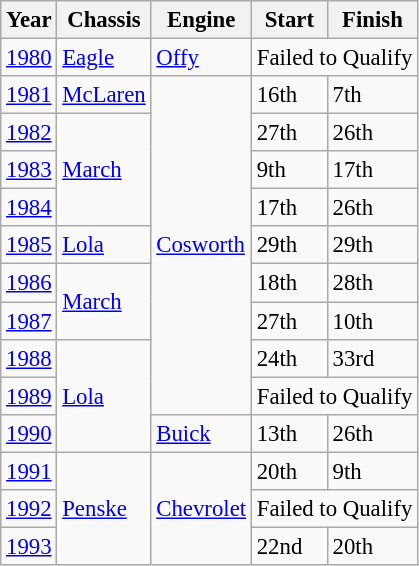<table class="wikitable" style="font-size: 95%;">
<tr>
<th>Year</th>
<th>Chassis</th>
<th>Engine</th>
<th>Start</th>
<th>Finish</th>
</tr>
<tr>
<td><a href='#'>1980</a></td>
<td><a href='#'>Eagle</a></td>
<td><a href='#'>Offy</a></td>
<td colspan="2">Failed to Qualify</td>
</tr>
<tr>
<td><a href='#'>1981</a></td>
<td><a href='#'>McLaren</a></td>
<td rowspan=9><a href='#'>Cosworth</a></td>
<td>16th</td>
<td>7th</td>
</tr>
<tr>
<td><a href='#'>1982</a></td>
<td rowspan=3><a href='#'>March</a></td>
<td>27th</td>
<td>26th</td>
</tr>
<tr>
<td><a href='#'>1983</a></td>
<td>9th</td>
<td>17th</td>
</tr>
<tr>
<td><a href='#'>1984</a></td>
<td>17th</td>
<td>26th</td>
</tr>
<tr>
<td><a href='#'>1985</a></td>
<td><a href='#'>Lola</a></td>
<td>29th</td>
<td>29th</td>
</tr>
<tr>
<td><a href='#'>1986</a></td>
<td rowspan=2><a href='#'>March</a></td>
<td>18th</td>
<td>28th</td>
</tr>
<tr>
<td><a href='#'>1987</a></td>
<td>27th</td>
<td>10th</td>
</tr>
<tr>
<td><a href='#'>1988</a></td>
<td rowspan=3><a href='#'>Lola</a></td>
<td>24th</td>
<td>33rd</td>
</tr>
<tr>
<td><a href='#'>1989</a></td>
<td colspan=2>Failed to Qualify</td>
</tr>
<tr>
<td><a href='#'>1990</a></td>
<td><a href='#'>Buick</a></td>
<td>13th</td>
<td>26th</td>
</tr>
<tr>
<td><a href='#'>1991</a></td>
<td rowspan=3><a href='#'>Penske</a></td>
<td rowspan=3><a href='#'>Chevrolet</a></td>
<td>20th</td>
<td>9th</td>
</tr>
<tr>
<td><a href='#'>1992</a></td>
<td colspan=2>Failed to Qualify</td>
</tr>
<tr>
<td><a href='#'>1993</a></td>
<td>22nd</td>
<td>20th</td>
</tr>
</table>
